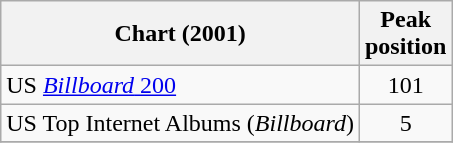<table class="wikitable">
<tr>
<th>Chart (2001)</th>
<th>Peak<br>position</th>
</tr>
<tr>
<td>US <a href='#'><em>Billboard</em> 200</a></td>
<td align="center">101</td>
</tr>
<tr>
<td>US Top Internet Albums (<em>Billboard</em>)</td>
<td align="center">5</td>
</tr>
<tr>
</tr>
</table>
